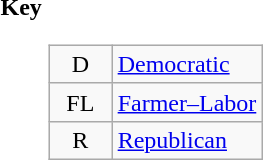<table>
<tr valign=top>
<th>Key</th>
<td><br><table class=wikitable>
<tr>
<td align=center width=35px >D</td>
<td><a href='#'>Democratic</a></td>
</tr>
<tr>
<td align=center width=35px >FL</td>
<td><a href='#'>Farmer–Labor</a></td>
</tr>
<tr>
<td align=center width=35px >R</td>
<td><a href='#'>Republican</a></td>
</tr>
</table>
</td>
</tr>
</table>
